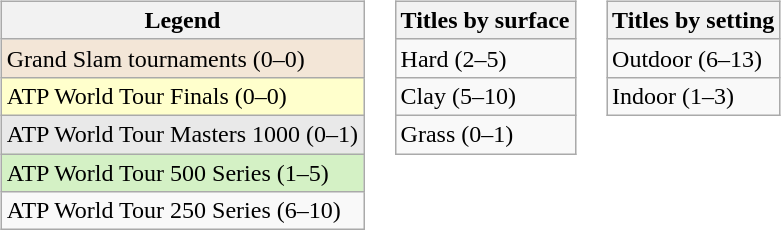<table>
<tr valign="top">
<td><br><table class="wikitable">
<tr>
<th>Legend</th>
</tr>
<tr style="background:#f3e6d7;">
<td>Grand Slam tournaments (0–0)</td>
</tr>
<tr style="background:#ffffcc;">
<td>ATP World Tour Finals (0–0)</td>
</tr>
<tr style="background:#e9e9e9;">
<td>ATP World Tour Masters 1000 (0–1)</td>
</tr>
<tr style="background:#d4f1c5;">
<td>ATP World Tour 500 Series (1–5)</td>
</tr>
<tr>
<td>ATP World Tour 250 Series (6–10)</td>
</tr>
</table>
</td>
<td><br><table class="wikitable">
<tr>
<th>Titles by surface</th>
</tr>
<tr>
<td>Hard (2–5)</td>
</tr>
<tr>
<td>Clay (5–10)</td>
</tr>
<tr>
<td>Grass (0–1)</td>
</tr>
</table>
</td>
<td><br><table class="wikitable">
<tr>
<th>Titles by setting</th>
</tr>
<tr>
<td>Outdoor (6–13)</td>
</tr>
<tr>
<td>Indoor (1–3)</td>
</tr>
</table>
</td>
</tr>
</table>
